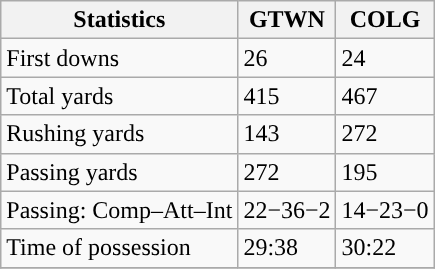<table class="wikitable" style="float: left;">
<tr>
<th>Statistics</th>
<th>GTWN</th>
<th>COLG</th>
</tr>
<tr>
<td>First downs</td>
<td>26</td>
<td>24</td>
</tr>
<tr>
<td>Total yards</td>
<td>415</td>
<td>467</td>
</tr>
<tr>
<td>Rushing yards</td>
<td>143</td>
<td>272</td>
</tr>
<tr>
<td>Passing yards</td>
<td>272</td>
<td>195</td>
</tr>
<tr>
<td>Passing: Comp–Att–Int</td>
<td>22−36−2</td>
<td>14−23−0</td>
</tr>
<tr>
<td>Time of possession</td>
<td>29:38</td>
<td>30:22</td>
</tr>
<tr>
</tr>
</table>
